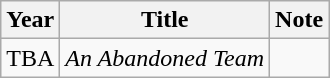<table class="wikitable plainrowheaders">
<tr>
<th scope="col">Year</th>
<th scope="col">Title</th>
<th scope="col">Note</th>
</tr>
<tr>
<td>TBA</td>
<td><em>An Abandoned Team</em></td>
<td></td>
</tr>
</table>
